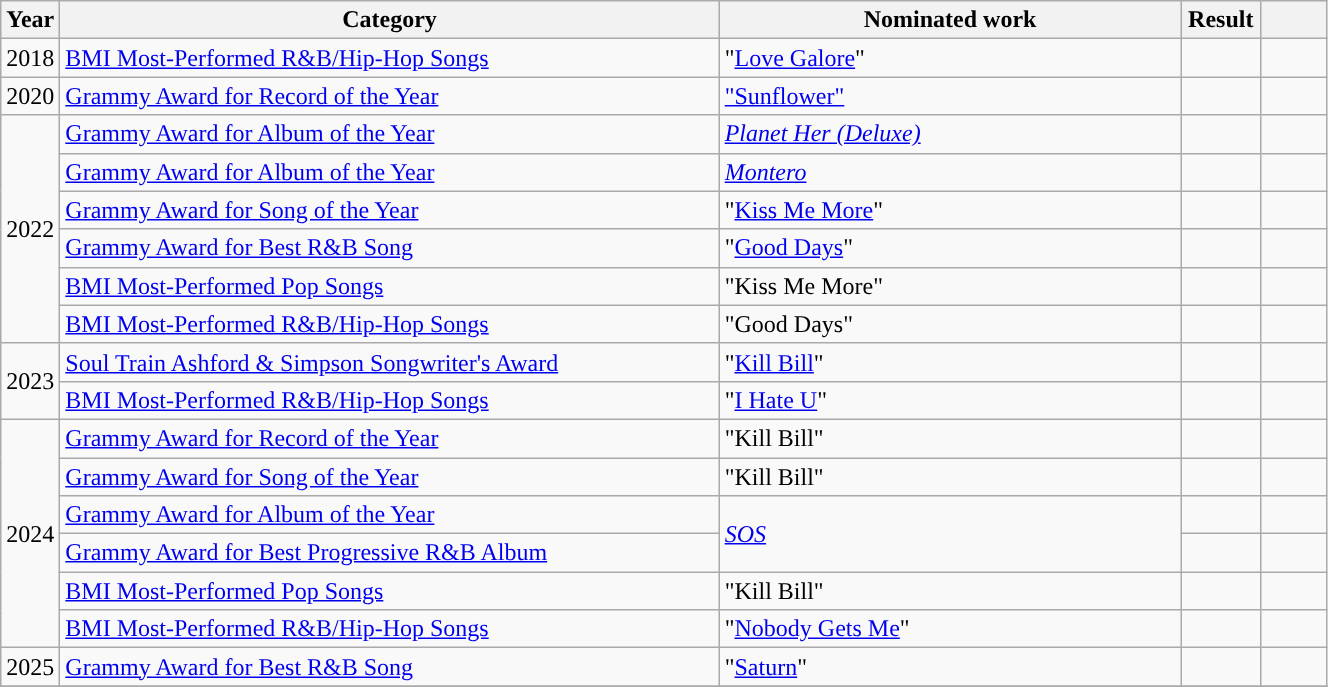<table class="wikitable plainrowheaders" style="width:70%;">
<tr>
<th scope="col" style="width:4%;">Year</th>
<th scope="col" style="width:50%;">Category</th>
<th scope="col" style="width:35%;">Nominated work</th>
<th scope="col" style="width:6%;">Result</th>
<th scope="col" style="width:6%;"></th>
</tr>
<tr>
<td>2018</td>
<td><a href='#'>BMI Most-Performed R&B/Hip-Hop Songs</a></td>
<td>"<a href='#'>Love Galore</a>"</td>
<td></td>
<td style="text-align:center;"></td>
</tr>
<tr>
<td>2020</td>
<td><a href='#'>Grammy Award for Record of the Year</a></td>
<td><a href='#'>"Sunflower"</a></td>
<td></td>
<td style="text-align:center;"></td>
</tr>
<tr>
<td rowspan="6">2022</td>
<td><a href='#'>Grammy Award for Album of the Year</a></td>
<td><a href='#'><em>Planet Her (Deluxe)</em></a></td>
<td></td>
<td style="text-align:center;"></td>
</tr>
<tr>
<td><a href='#'>Grammy Award for Album of the Year</a></td>
<td><a href='#'><em>Montero</em></a></td>
<td></td>
<td style="text-align:center;"></td>
</tr>
<tr>
<td><a href='#'>Grammy Award for Song of the Year</a></td>
<td>"<a href='#'>Kiss Me More</a>"</td>
<td></td>
<td style="text-align:center;"></td>
</tr>
<tr>
<td><a href='#'>Grammy Award for Best R&B Song</a></td>
<td>"<a href='#'>Good Days</a>"</td>
<td></td>
<td style="text-align:center;"></td>
</tr>
<tr>
<td><a href='#'>BMI Most-Performed Pop Songs</a></td>
<td>"Kiss Me More"</td>
<td></td>
<td style="text-align:center;"></td>
</tr>
<tr>
<td><a href='#'>BMI Most-Performed R&B/Hip-Hop Songs</a></td>
<td>"Good Days"</td>
<td></td>
<td style="text-align:center;"></td>
</tr>
<tr>
<td rowspan="2">2023</td>
<td><a href='#'>Soul Train Ashford & Simpson Songwriter's Award</a></td>
<td>"<a href='#'>Kill Bill</a>"</td>
<td></td>
<td style="text-align:center;"></td>
</tr>
<tr>
<td><a href='#'>BMI Most-Performed R&B/Hip-Hop Songs</a></td>
<td>"<a href='#'>I Hate U</a>"</td>
<td></td>
<td style="text-align:center;"></td>
</tr>
<tr>
<td rowspan="6">2024</td>
<td><a href='#'>Grammy Award for Record of the Year</a></td>
<td>"Kill Bill"</td>
<td></td>
<td style="text-align:center;"></td>
</tr>
<tr>
<td><a href='#'>Grammy Award for Song of the Year</a></td>
<td>"Kill Bill"</td>
<td></td>
<td style="text-align:center;"></td>
</tr>
<tr>
<td><a href='#'>Grammy Award for Album of the Year</a></td>
<td rowspan="2"><em><a href='#'>SOS</a></em></td>
<td></td>
<td style="text-align:center;"></td>
</tr>
<tr>
<td><a href='#'>Grammy Award for Best Progressive R&B Album</a></td>
<td></td>
<td style="text-align:center;"></td>
</tr>
<tr>
<td><a href='#'>BMI Most-Performed Pop Songs</a></td>
<td>"Kill Bill"</td>
<td></td>
<td style="text-align:center;"></td>
</tr>
<tr>
<td><a href='#'>BMI Most-Performed R&B/Hip-Hop Songs</a></td>
<td>"<a href='#'>Nobody Gets Me</a>"</td>
<td></td>
<td style="text-align:center;"></td>
</tr>
<tr>
<td>2025</td>
<td><a href='#'>Grammy Award for Best R&B Song</a></td>
<td>"<a href='#'>Saturn</a>"</td>
<td></td>
<td style="text-align:center;"></td>
</tr>
<tr>
</tr>
</table>
